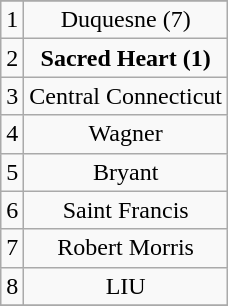<table class="wikitable">
<tr align="center">
</tr>
<tr align="center">
<td>1</td>
<td>Duquesne (7)</td>
</tr>
<tr align="center">
<td>2</td>
<td><strong>Sacred Heart (1)</strong></td>
</tr>
<tr align="center">
<td>3</td>
<td>Central Connecticut</td>
</tr>
<tr align="center">
<td>4</td>
<td>Wagner</td>
</tr>
<tr align="center">
<td>5</td>
<td>Bryant</td>
</tr>
<tr align="center">
<td>6</td>
<td>Saint Francis</td>
</tr>
<tr align="center">
<td>7</td>
<td>Robert Morris</td>
</tr>
<tr align="center">
<td>8</td>
<td>LIU</td>
</tr>
<tr>
</tr>
</table>
